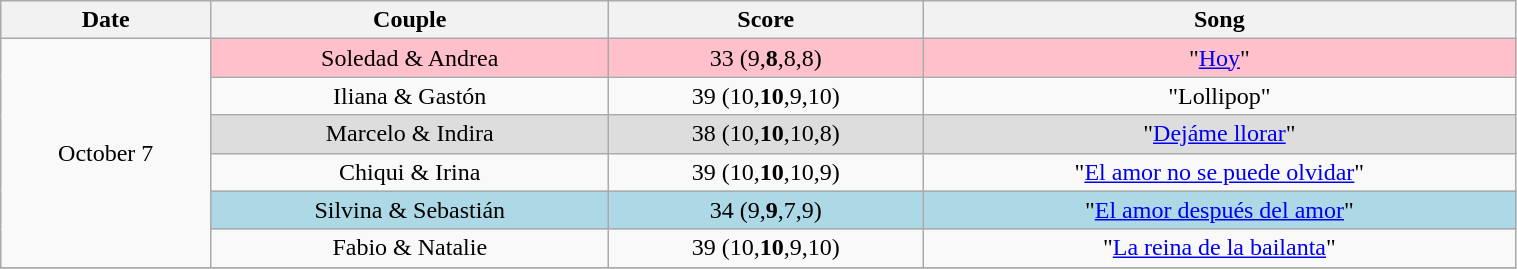<table class="wikitable" style="width:80%; text-align:center;">
<tr>
<th>Date</th>
<th>Couple</th>
<th>Score</th>
<th>Song </th>
</tr>
<tr>
<td rowspan=6>October 7</td>
<td style="background:pink;">Soledad & Andrea</td>
<td style="background:pink;">33 (9,<strong>8</strong>,8,8)</td>
<td style="background:pink;">"<a href='#'>Hoy</a>" </td>
</tr>
<tr>
<td>Iliana & Gastón</td>
<td>39 (10,<strong>10</strong>,9,10)</td>
<td>"Lollipop" </td>
</tr>
<tr style="background:#dddddd;">
<td>Marcelo & Indira</td>
<td>38 (10,<strong>10</strong>,10,8)</td>
<td>"<a href='#'>Dejáme llorar</a>" </td>
</tr>
<tr>
<td>Chiqui & Irina</td>
<td>39 (10,<strong>10</strong>,10,9)</td>
<td>"<a href='#'>El amor no se puede olvidar</a>" </td>
</tr>
<tr style="background:lightblue;">
<td>Silvina & Sebastián</td>
<td>34 (9,<strong>9</strong>,7,9)</td>
<td>"<a href='#'>El amor después del amor</a>" </td>
</tr>
<tr>
<td>Fabio & Natalie</td>
<td>39 (10,<strong>10</strong>,9,10)</td>
<td>"<a href='#'>La reina de la bailanta</a>" </td>
</tr>
<tr>
</tr>
</table>
